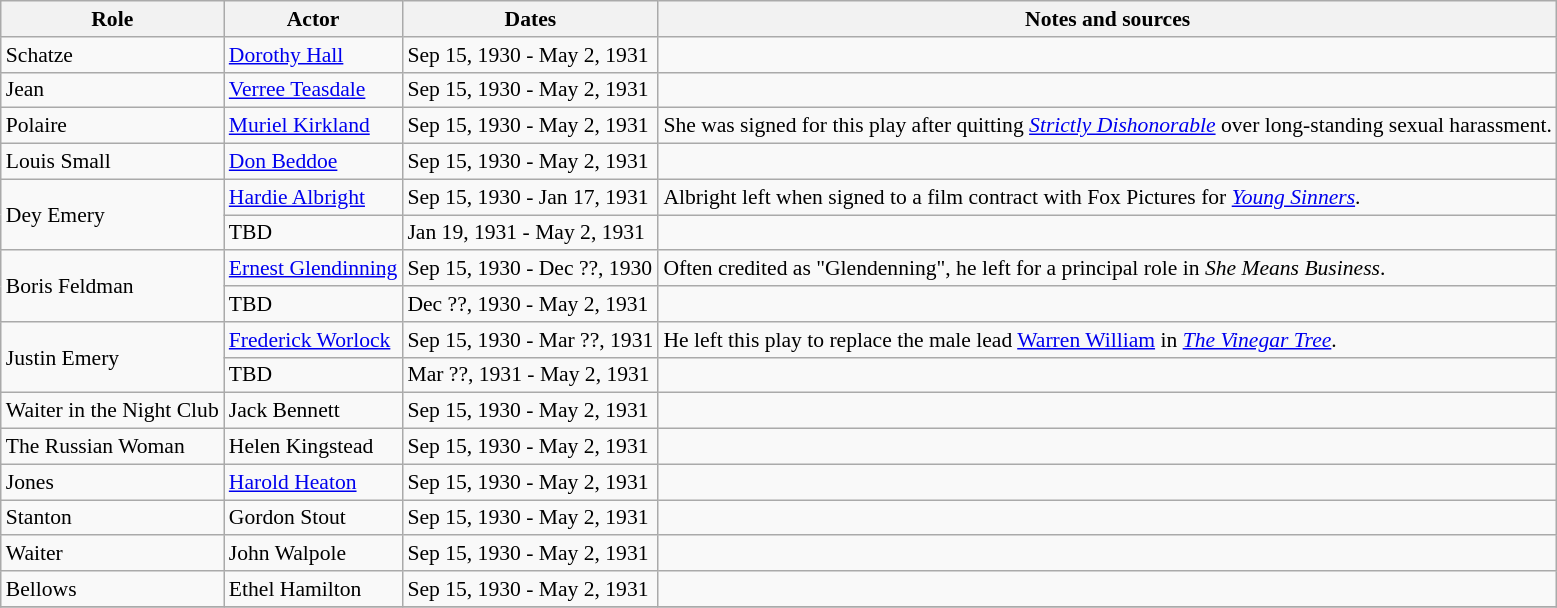<table class="wikitable sortable plainrowheaders" style="font-size: 90%">
<tr>
<th scope="col">Role</th>
<th scope="col">Actor</th>
<th scope="col">Dates</th>
<th scope="col">Notes and sources</th>
</tr>
<tr>
<td>Schatze</td>
<td><a href='#'>Dorothy Hall</a></td>
<td>Sep 15, 1930 - May 2, 1931</td>
<td></td>
</tr>
<tr>
<td>Jean</td>
<td><a href='#'>Verree Teasdale</a></td>
<td>Sep 15, 1930 - May 2, 1931</td>
<td></td>
</tr>
<tr>
<td>Polaire</td>
<td><a href='#'>Muriel Kirkland</a></td>
<td>Sep 15, 1930 - May 2, 1931</td>
<td>She was signed for this play after quitting <em><a href='#'>Strictly Dishonorable</a></em> over long-standing sexual harassment.</td>
</tr>
<tr>
<td>Louis Small</td>
<td><a href='#'>Don Beddoe</a></td>
<td>Sep 15, 1930 - May 2, 1931</td>
<td></td>
</tr>
<tr>
<td rowspan=2>Dey Emery</td>
<td><a href='#'>Hardie Albright</a></td>
<td>Sep 15, 1930 - Jan 17, 1931</td>
<td>Albright left when signed to a film contract with Fox Pictures for <em><a href='#'>Young Sinners</a></em>.</td>
</tr>
<tr>
<td>TBD</td>
<td>Jan 19, 1931 - May 2, 1931</td>
<td></td>
</tr>
<tr>
<td rowspan=2>Boris Feldman</td>
<td><a href='#'>Ernest Glendinning</a></td>
<td>Sep 15, 1930 - Dec ??, 1930</td>
<td>Often credited as "Glendenning", he left for a principal role in <em>She Means Business</em>.</td>
</tr>
<tr>
<td>TBD</td>
<td>Dec ??, 1930 - May 2, 1931</td>
<td></td>
</tr>
<tr>
<td rowspan=2>Justin Emery</td>
<td><a href='#'>Frederick Worlock</a></td>
<td>Sep 15, 1930 - Mar ??, 1931</td>
<td>He left this play to replace the male lead <a href='#'>Warren William</a> in <em><a href='#'>The Vinegar Tree</a></em>.</td>
</tr>
<tr>
<td>TBD</td>
<td>Mar ??, 1931 - May 2, 1931</td>
<td></td>
</tr>
<tr>
<td>Waiter in the Night Club</td>
<td>Jack Bennett</td>
<td>Sep 15, 1930 - May 2, 1931</td>
<td></td>
</tr>
<tr>
<td>The Russian Woman</td>
<td>Helen Kingstead</td>
<td>Sep 15, 1930 - May 2, 1931</td>
<td></td>
</tr>
<tr>
<td>Jones</td>
<td><a href='#'>Harold Heaton</a></td>
<td>Sep 15, 1930 - May 2, 1931</td>
<td></td>
</tr>
<tr>
<td>Stanton</td>
<td>Gordon Stout</td>
<td>Sep 15, 1930 - May 2, 1931</td>
<td></td>
</tr>
<tr>
<td>Waiter</td>
<td>John Walpole</td>
<td>Sep 15, 1930 - May 2, 1931</td>
<td></td>
</tr>
<tr>
<td>Bellows</td>
<td>Ethel Hamilton</td>
<td>Sep 15, 1930 - May 2, 1931</td>
<td></td>
</tr>
<tr>
</tr>
</table>
